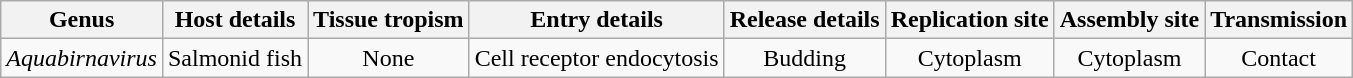<table class="wikitable sortable" style="text-align:center">
<tr>
<th>Genus</th>
<th>Host details</th>
<th>Tissue tropism</th>
<th>Entry details</th>
<th>Release details</th>
<th>Replication site</th>
<th>Assembly site</th>
<th>Transmission</th>
</tr>
<tr>
<td><em>Aquabirnavirus</em></td>
<td>Salmonid fish</td>
<td>None</td>
<td>Cell receptor endocytosis</td>
<td>Budding</td>
<td>Cytoplasm</td>
<td>Cytoplasm</td>
<td>Contact</td>
</tr>
</table>
